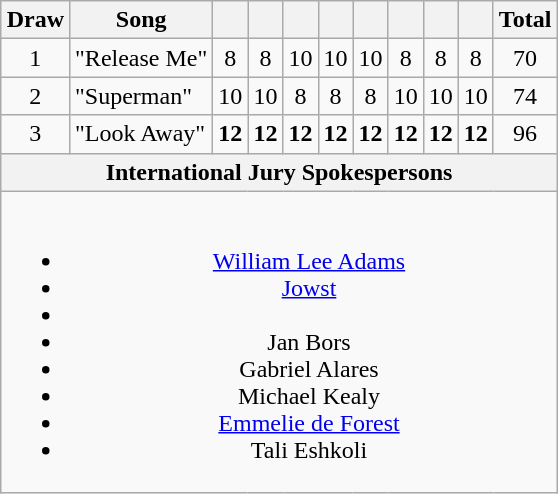<table class="wikitable collapsible" style="margin: 1em auto 1em auto; text-align:center;">
<tr>
<th>Draw</th>
<th>Song</th>
<th><br></th>
<th><br></th>
<th><br></th>
<th><br></th>
<th><br></th>
<th><br></th>
<th><br></th>
<th><br></th>
<th>Total</th>
</tr>
<tr>
<td>1</td>
<td align="left">"Release Me"</td>
<td>8</td>
<td>8</td>
<td>10</td>
<td>10</td>
<td>10</td>
<td>8</td>
<td>8</td>
<td>8</td>
<td>70</td>
</tr>
<tr>
<td>2</td>
<td align="left">"Superman"</td>
<td>10</td>
<td>10</td>
<td>8</td>
<td>8</td>
<td>8</td>
<td>10</td>
<td>10</td>
<td>10</td>
<td>74</td>
</tr>
<tr>
<td>3</td>
<td align="left">"Look Away"</td>
<td><strong>12</strong></td>
<td><strong>12</strong></td>
<td><strong>12</strong></td>
<td><strong>12</strong></td>
<td><strong>12</strong></td>
<td><strong>12</strong></td>
<td><strong>12</strong></td>
<td><strong>12</strong></td>
<td>96</td>
</tr>
<tr>
<th colspan="11">International Jury Spokespersons</th>
</tr>
<tr>
<td colspan="11"><br><ul><li> <a href='#'>William Lee Adams</a></li><li> <a href='#'>Jowst</a></li><li> </li><li> Jan Bors</li><li> Gabriel Alares</li><li> Michael Kealy</li><li> <a href='#'>Emmelie de Forest</a></li><li> Tali Eshkoli</li></ul></td>
</tr>
</table>
